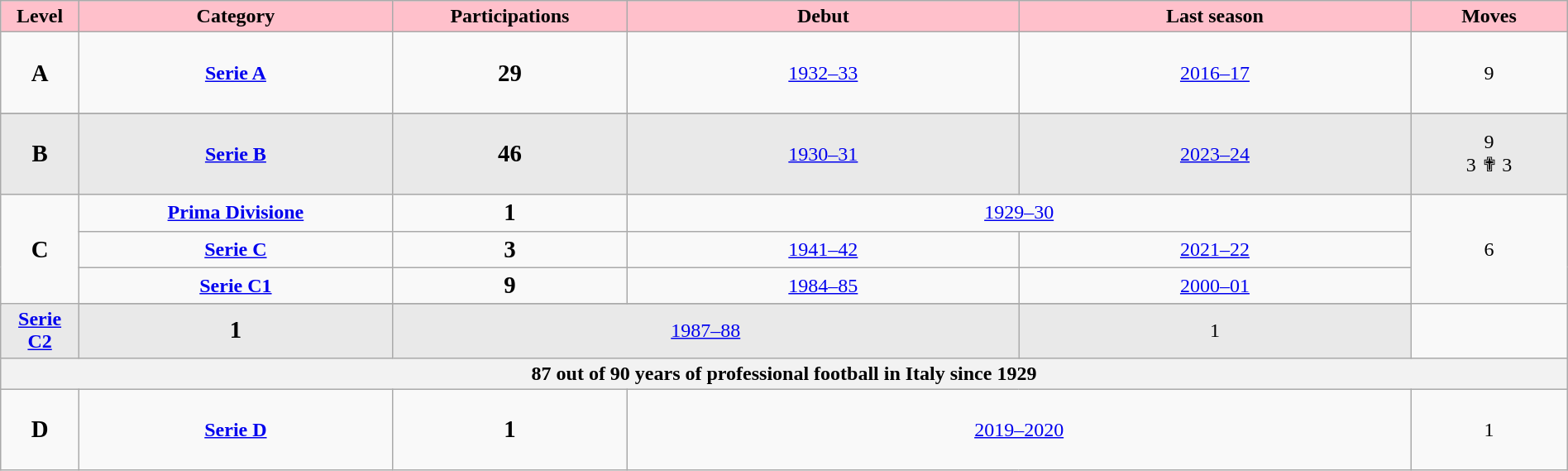<table class="wikitable"  style="width:100%; text-align:center;">
<tr style="background:pink;">
<td style="width:5%; "><strong>Level</strong></td>
<td style="width:20%; "><strong>Category</strong></td>
<td style="width:15%; "><strong>Participations</strong></td>
<td style="width:25%; "><strong>Debut</strong></td>
<td style="width:25%; "><strong>Last season</strong></td>
<td style="width:10%; "><strong>Moves</strong></td>
</tr>
<tr>
<td style="text-align:center;"><br><big><strong>A</strong></big><br><br></td>
<td style="text-align:center;"><strong><a href='#'>Serie A</a></strong></td>
<td style="text-align:center;"><big><strong>29</strong></big></td>
<td style="text-align:center;"><a href='#'>1932–33</a></td>
<td style="text-align:center;"><a href='#'>2016–17</a></td>
<td> 9</td>
</tr>
<tr>
</tr>
<tr style="background:#e9e9e9;">
<td style="text-align:center;"><br><big><strong>B</strong></big><br><br></td>
<td style="text-align:center;"><strong><a href='#'>Serie B</a></strong></td>
<td style="text-align:center;"><big><strong>46</strong></big></td>
<td style="text-align:center;"><a href='#'>1930–31</a></td>
<td style="text-align:center;"><a href='#'>2023–24</a></td>
<td> 9 <br>  3 ✟ 3</td>
</tr>
<tr>
<td style="text-align:center;" rowspan="4"><br><big><strong>C</strong></big><br><br></td>
<td style="text-align:center;"><strong><a href='#'>Prima Divisione</a></strong></td>
<td style="text-align:center;"><big><strong>1</strong></big></td>
<td colspan="2" style="text-align:center;"><a href='#'>1929–30</a></td>
<td rowspan=3> 6</td>
</tr>
<tr>
<td style="text-align:center;"><strong><a href='#'>Serie C</a></strong></td>
<td style="text-align:center;"><big><strong>3</strong></big></td>
<td style="text-align:center;"><a href='#'>1941–42</a></td>
<td style="text-align:center;"><a href='#'>2021–22</a></td>
</tr>
<tr>
<td style="text-align:center;"><strong><a href='#'>Serie C1</a></strong></td>
<td style="text-align:center;"><big><strong>9</strong></big></td>
<td style="text-align:center;"><a href='#'>1984–85</a></td>
<td style="text-align:center;"><a href='#'>2000–01</a></td>
</tr>
<tr>
</tr>
<tr style="background:#e9e9e9;">
<td style="text-align:center;"><strong><a href='#'>Serie C2</a></strong></td>
<td style="text-align:center;"><big><strong>1</strong></big></td>
<td colspan="2" style="text-align:center;"><a href='#'>1987–88</a></td>
<td> 1</td>
</tr>
<tr>
<th colspan=6>87 out of 90 years of professional football in Italy since 1929</th>
</tr>
<tr>
<td style="text-align:center;"><br><big><strong>D</strong></big><br><br></td>
<td style="text-align:center;"><strong><a href='#'>Serie D</a></strong></td>
<td style="text-align:center;"><big><strong>1</strong></big></td>
<td colspan="2" style="text-align:center;"><a href='#'>2019–2020</a></td>
<td> 1</td>
</tr>
</table>
